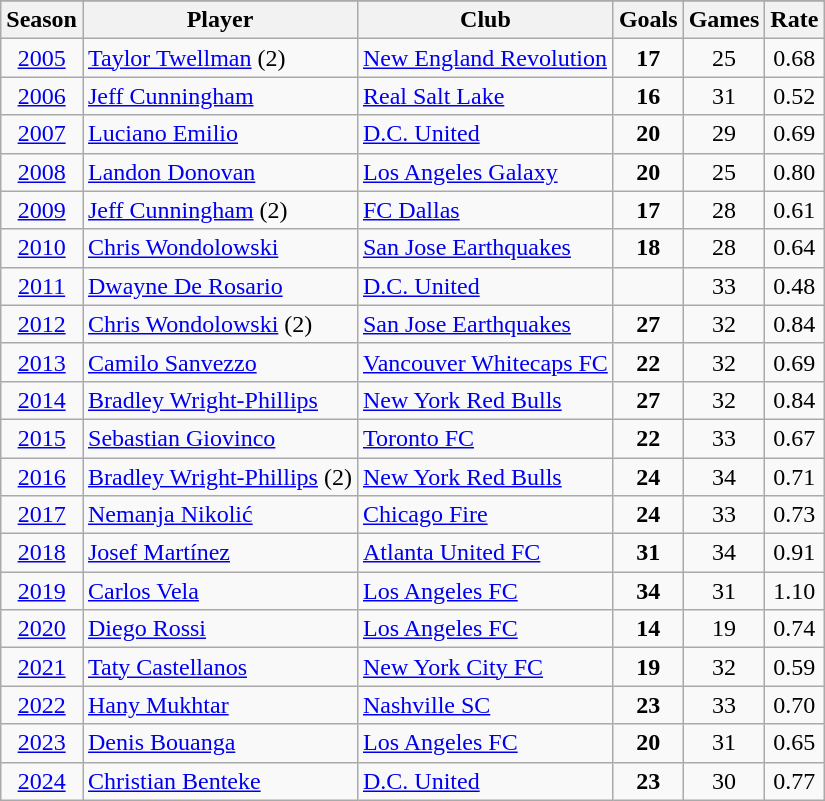<table class='wikitable sortable'>
<tr>
</tr>
<tr>
<th>Season</th>
<th>Player</th>
<th>Club</th>
<th>Goals</th>
<th>Games</th>
<th>Rate</th>
</tr>
<tr>
<td align=center><a href='#'>2005</a></td>
<td> <a href='#'>Taylor Twellman</a> (2)</td>
<td><a href='#'>New England Revolution</a></td>
<td align=center><strong>17</strong></td>
<td align=center>25</td>
<td align=center>0.68</td>
</tr>
<tr>
<td align=center><a href='#'>2006</a></td>
<td> <a href='#'>Jeff Cunningham</a></td>
<td><a href='#'>Real Salt Lake</a></td>
<td align=center><strong>16</strong></td>
<td align=center>31</td>
<td align=center>0.52</td>
</tr>
<tr>
<td align=center><a href='#'>2007</a></td>
<td> <a href='#'>Luciano Emilio</a></td>
<td><a href='#'>D.C. United</a></td>
<td align=center><strong>20</strong></td>
<td align=center>29</td>
<td align=center>0.69</td>
</tr>
<tr>
<td align=center><a href='#'>2008</a></td>
<td> <a href='#'>Landon Donovan</a></td>
<td><a href='#'>Los Angeles Galaxy</a></td>
<td align=center><strong>20</strong></td>
<td align=center>25</td>
<td align=center>0.80</td>
</tr>
<tr>
<td align=center><a href='#'>2009</a></td>
<td> <a href='#'>Jeff Cunningham</a> (2)</td>
<td><a href='#'>FC Dallas</a></td>
<td align=center><strong>17</strong></td>
<td align=center>28</td>
<td align=center>0.61</td>
</tr>
<tr>
<td align=center><a href='#'>2010</a></td>
<td> <a href='#'>Chris Wondolowski</a></td>
<td><a href='#'>San Jose Earthquakes</a></td>
<td align=center><strong>18</strong></td>
<td align=center>28</td>
<td align=center>0.64</td>
</tr>
<tr>
<td align=center><a href='#'>2011</a></td>
<td> <a href='#'>Dwayne De Rosario</a></td>
<td><a href='#'>D.C. United</a></td>
<td align=center></td>
<td align=center>33</td>
<td align=center>0.48</td>
</tr>
<tr>
<td align=center><a href='#'>2012</a></td>
<td> <a href='#'>Chris Wondolowski</a> (2)</td>
<td><a href='#'>San Jose Earthquakes</a></td>
<td align=center><strong>27</strong></td>
<td align=center>32</td>
<td align=center>0.84</td>
</tr>
<tr>
<td align=center><a href='#'>2013</a></td>
<td> <a href='#'>Camilo Sanvezzo</a></td>
<td><a href='#'>Vancouver Whitecaps FC</a></td>
<td align=center><strong>22</strong></td>
<td align=center>32</td>
<td align=center>0.69</td>
</tr>
<tr>
<td align=center><a href='#'>2014</a></td>
<td> <a href='#'>Bradley Wright-Phillips</a></td>
<td><a href='#'>New York Red Bulls</a></td>
<td align=center><strong>27</strong></td>
<td align=center>32</td>
<td align=center>0.84</td>
</tr>
<tr>
<td align=center><a href='#'>2015</a></td>
<td> <a href='#'>Sebastian Giovinco</a></td>
<td><a href='#'>Toronto FC</a></td>
<td align=center><strong>22</strong></td>
<td align=center>33</td>
<td align=center>0.67</td>
</tr>
<tr>
<td align=center><a href='#'>2016</a></td>
<td> <a href='#'>Bradley Wright-Phillips</a> (2)</td>
<td><a href='#'>New York Red Bulls</a></td>
<td align=center><strong>24</strong></td>
<td align=center>34</td>
<td align=center>0.71</td>
</tr>
<tr>
<td align=center><a href='#'>2017</a></td>
<td> <a href='#'>Nemanja Nikolić</a></td>
<td><a href='#'>Chicago Fire</a></td>
<td align=center><strong>24</strong></td>
<td align=center>33</td>
<td align=center>0.73</td>
</tr>
<tr>
<td align=center><a href='#'>2018</a></td>
<td> <a href='#'>Josef Martínez</a></td>
<td><a href='#'>Atlanta United FC</a></td>
<td align=center><strong>31</strong></td>
<td align=center>34</td>
<td align=center>0.91</td>
</tr>
<tr>
<td align=center><a href='#'>2019</a></td>
<td> <a href='#'>Carlos Vela</a></td>
<td><a href='#'>Los Angeles FC</a></td>
<td align=center><strong>34</strong></td>
<td align=center>31</td>
<td align=center>1.10</td>
</tr>
<tr>
<td align=center><a href='#'>2020</a></td>
<td> <a href='#'>Diego Rossi</a></td>
<td><a href='#'>Los Angeles FC</a></td>
<td align=center><strong>14</strong></td>
<td align=center>19</td>
<td align=center>0.74</td>
</tr>
<tr>
<td align=center><a href='#'>2021</a></td>
<td> <a href='#'>Taty Castellanos</a></td>
<td><a href='#'>New York City FC</a></td>
<td align=center><strong>19</strong></td>
<td align=center>32</td>
<td align=center>0.59</td>
</tr>
<tr>
<td align=center><a href='#'>2022</a></td>
<td> <a href='#'>Hany Mukhtar</a></td>
<td><a href='#'>Nashville SC</a></td>
<td align=center><strong>23</strong></td>
<td align=center>33</td>
<td align=center>0.70</td>
</tr>
<tr>
<td align=center><a href='#'>2023</a></td>
<td> <a href='#'>Denis Bouanga</a></td>
<td><a href='#'>Los Angeles FC</a></td>
<td align=center><strong>20</strong></td>
<td align=center>31</td>
<td align=center>0.65</td>
</tr>
<tr>
<td align=center><a href='#'>2024</a></td>
<td> <a href='#'>Christian Benteke</a></td>
<td><a href='#'>D.C. United</a></td>
<td align=center><strong>23</strong></td>
<td align=center>30</td>
<td align=center>0.77</td>
</tr>
</table>
